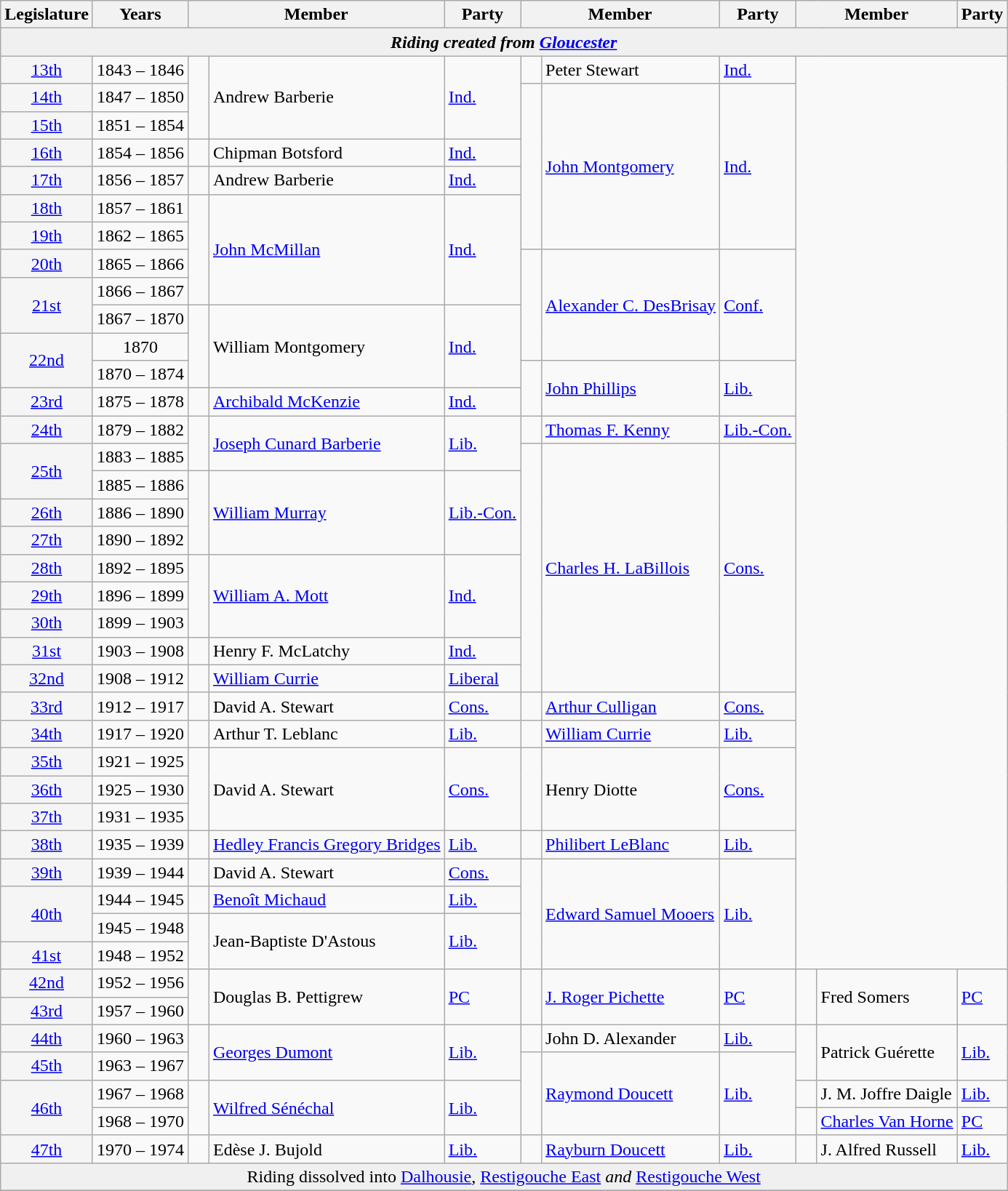<table class="wikitable">
<tr>
<th>Legislature</th>
<th style="width: 80px;">Years</th>
<th colspan="2">Member</th>
<th>Party</th>
<th colspan="2">Member</th>
<th>Party</th>
<th colspan="2">Member</th>
<th>Party</th>
</tr>
<tr>
<td bgcolor="#F0F0F0" colspan="11" align="center"><strong><em>Riding created from<em> <a href='#'>Gloucester</a><strong></td>
</tr>
<tr>
<td bgcolor="whitesmoke" align="center"><a href='#'>13th</a></td>
<td>1843 – 1846</td>
<td rowspan="3" >   </td>
<td rowspan="3">Andrew Barberie</td>
<td rowspan="3"><a href='#'>Ind.</a></td>
<td>   </td>
<td>Peter Stewart</td>
<td><a href='#'>Ind.</a></td>
</tr>
<tr>
<td bgcolor="whitesmoke" align="center"><a href='#'>14th</a></td>
<td>1847 – 1850</td>
<td rowspan="6" >   </td>
<td rowspan="6"><a href='#'>John Montgomery</a></td>
<td rowspan="6"><a href='#'>Ind.</a></td>
</tr>
<tr>
<td bgcolor="whitesmoke" align="center"><a href='#'>15th</a></td>
<td>1851 – 1854</td>
</tr>
<tr>
<td bgcolor="whitesmoke" align="center"><a href='#'>16th</a></td>
<td>1854 – 1856</td>
<td>   </td>
<td>Chipman Botsford</td>
<td><a href='#'>Ind.</a></td>
</tr>
<tr>
<td bgcolor="whitesmoke" align="center"><a href='#'>17th</a></td>
<td>1856 – 1857</td>
<td>   </td>
<td>Andrew Barberie</td>
<td><a href='#'>Ind.</a></td>
</tr>
<tr>
<td bgcolor="whitesmoke" align="center"><a href='#'>18th</a></td>
<td>1857 – 1861</td>
<td rowspan="4" >   </td>
<td rowspan="4"><a href='#'>John McMillan</a></td>
<td rowspan="4"><a href='#'>Ind.</a></td>
</tr>
<tr>
<td bgcolor="whitesmoke" align="center"><a href='#'>19th</a></td>
<td>1862 – 1865</td>
</tr>
<tr>
<td bgcolor="whitesmoke" align="center"><a href='#'>20th</a></td>
<td>1865 – 1866</td>
<td rowspan="4" >   </td>
<td rowspan="4"><a href='#'>Alexander C. DesBrisay</a></td>
<td rowspan="4"><a href='#'>Conf.</a></td>
</tr>
<tr>
<td bgcolor="whitesmoke" align="center" rowspan="2"><a href='#'>21st</a></td>
<td>1866 – 1867</td>
</tr>
<tr>
<td>1867 – 1870</td>
<td rowspan="3" >   </td>
<td rowspan="3">William Montgomery</td>
<td rowspan="3"><a href='#'>Ind.</a></td>
</tr>
<tr>
<td bgcolor="whitesmoke" align="center" rowspan="2"><a href='#'>22nd</a></td>
<td align="center">1870</td>
</tr>
<tr>
<td>1870 – 1874</td>
<td rowspan="2" >   </td>
<td rowspan="2"><a href='#'>John Phillips</a></td>
<td rowspan="2"><a href='#'>Lib.</a></td>
</tr>
<tr>
<td bgcolor="whitesmoke" align="center"><a href='#'>23rd</a></td>
<td>1875 – 1878</td>
<td>   </td>
<td><a href='#'>Archibald McKenzie</a></td>
<td><a href='#'>Ind.</a></td>
</tr>
<tr>
<td bgcolor="whitesmoke" align="center"><a href='#'>24th</a></td>
<td>1879 – 1882</td>
<td rowspan="2" >   </td>
<td rowspan="2"><a href='#'>Joseph Cunard Barberie</a></td>
<td rowspan="2"><a href='#'>Lib.</a></td>
<td>   </td>
<td><a href='#'>Thomas F. Kenny</a></td>
<td><a href='#'>Lib.-Con.</a></td>
</tr>
<tr>
<td bgcolor="whitesmoke" align="center" rowspan="2"><a href='#'>25th</a></td>
<td>1883 – 1885</td>
<td rowspan="9" >   </td>
<td rowspan="9"><a href='#'>Charles H. LaBillois</a></td>
<td rowspan="9"><a href='#'>Cons.</a></td>
</tr>
<tr>
<td>1885 – 1886</td>
<td rowspan="3" >   </td>
<td rowspan="3"><a href='#'>William Murray</a></td>
<td rowspan="3"><a href='#'>Lib.-Con.</a></td>
</tr>
<tr>
<td bgcolor="whitesmoke" align="center"><a href='#'>26th</a></td>
<td>1886 – 1890</td>
</tr>
<tr>
<td bgcolor="whitesmoke" align="center"><a href='#'>27th</a></td>
<td>1890 – 1892</td>
</tr>
<tr>
<td bgcolor="whitesmoke" align="center"><a href='#'>28th</a></td>
<td>1892 – 1895</td>
<td rowspan="3" >   </td>
<td rowspan="3"><a href='#'>William A. Mott</a></td>
<td rowspan="3"><a href='#'>Ind.</a></td>
</tr>
<tr>
<td bgcolor="whitesmoke" align="center"><a href='#'>29th</a></td>
<td>1896 – 1899</td>
</tr>
<tr>
<td bgcolor="whitesmoke" align="center"><a href='#'>30th</a></td>
<td>1899 – 1903</td>
</tr>
<tr>
<td bgcolor="whitesmoke" align="center"><a href='#'>31st</a></td>
<td>1903 – 1908</td>
<td>   </td>
<td>Henry F. McLatchy</td>
<td><a href='#'>Ind.</a></td>
</tr>
<tr>
<td bgcolor="whitesmoke" align="center"><a href='#'>32nd</a></td>
<td>1908 – 1912</td>
<td>   </td>
<td><a href='#'>William Currie</a></td>
<td><a href='#'>Liberal</a></td>
</tr>
<tr>
<td bgcolor="whitesmoke" align="center"><a href='#'>33rd</a></td>
<td>1912 – 1917</td>
<td>   </td>
<td>David A. Stewart</td>
<td><a href='#'>Cons.</a></td>
<td>   </td>
<td><a href='#'>Arthur Culligan</a></td>
<td><a href='#'>Cons.</a></td>
</tr>
<tr>
<td bgcolor="whitesmoke" align="center"><a href='#'>34th</a></td>
<td>1917 – 1920</td>
<td>   </td>
<td>Arthur T. Leblanc</td>
<td><a href='#'>Lib.</a></td>
<td>   </td>
<td><a href='#'>William Currie</a></td>
<td><a href='#'>Lib.</a></td>
</tr>
<tr>
<td bgcolor="whitesmoke" align="center"><a href='#'>35th</a></td>
<td>1921 – 1925</td>
<td rowspan="3" >   </td>
<td rowspan="3">David A. Stewart</td>
<td rowspan="3"><a href='#'>Cons.</a></td>
<td rowspan="3" >   </td>
<td rowspan="3">Henry Diotte</td>
<td rowspan="3"><a href='#'>Cons.</a></td>
</tr>
<tr>
<td bgcolor="whitesmoke" align="center"><a href='#'>36th</a></td>
<td>1925 – 1930</td>
</tr>
<tr>
<td bgcolor="whitesmoke" align="center"><a href='#'>37th</a></td>
<td>1931 – 1935</td>
</tr>
<tr>
<td bgcolor="whitesmoke" align="center"><a href='#'>38th</a></td>
<td>1935 – 1939</td>
<td>   </td>
<td><a href='#'>Hedley Francis Gregory Bridges</a></td>
<td><a href='#'>Lib.</a></td>
<td>   </td>
<td><a href='#'>Philibert LeBlanc</a></td>
<td><a href='#'>Lib.</a></td>
</tr>
<tr>
<td bgcolor="whitesmoke" align="center"><a href='#'>39th</a></td>
<td>1939 – 1944</td>
<td>   </td>
<td>David A. Stewart</td>
<td><a href='#'>Cons.</a></td>
<td rowspan="4"  >   </td>
<td rowspan="4"><a href='#'>Edward Samuel Mooers</a></td>
<td rowspan="4"><a href='#'>Lib.</a></td>
</tr>
<tr>
<td bgcolor="whitesmoke" align="center" rowspan="2"><a href='#'>40th</a></td>
<td>1944 – 1945</td>
<td>   </td>
<td><a href='#'>Benoît Michaud</a></td>
<td><a href='#'>Lib.</a></td>
</tr>
<tr>
<td>1945 – 1948</td>
<td rowspan="2" >   </td>
<td rowspan="2">Jean-Baptiste D'Astous</td>
<td rowspan="2"><a href='#'>Lib.</a></td>
</tr>
<tr>
<td bgcolor="whitesmoke" align="center"><a href='#'>41st</a></td>
<td>1948 – 1952</td>
</tr>
<tr>
<td bgcolor="whitesmoke" align="center"><a href='#'>42nd</a></td>
<td>1952 – 1956</td>
<td rowspan="2" >   </td>
<td rowspan="2">Douglas B. Pettigrew</td>
<td rowspan="2"><a href='#'>PC</a></td>
<td rowspan="2" >   </td>
<td rowspan="2"><a href='#'>J. Roger Pichette</a></td>
<td rowspan="2"><a href='#'>PC</a></td>
<td rowspan="2" >   </td>
<td rowspan="2">Fred Somers</td>
<td rowspan="2"><a href='#'>PC</a></td>
</tr>
<tr>
<td bgcolor="whitesmoke" align="center"><a href='#'>43rd</a></td>
<td>1957 – 1960</td>
</tr>
<tr>
<td bgcolor="whitesmoke" align="center"><a href='#'>44th</a></td>
<td>1960 – 1963</td>
<td rowspan="2" >   </td>
<td rowspan="2"><a href='#'>Georges Dumont</a></td>
<td rowspan="2"><a href='#'>Lib.</a></td>
<td>   </td>
<td>John D. Alexander</td>
<td><a href='#'>Lib.</a></td>
<td rowspan="2" >   </td>
<td rowspan="2">Patrick Guérette</td>
<td rowspan="2"><a href='#'>Lib.</a></td>
</tr>
<tr>
<td bgcolor="whitesmoke" align="center"><a href='#'>45th</a></td>
<td>1963 – 1967</td>
<td rowspan="3" >   </td>
<td rowspan="3"><a href='#'>Raymond Doucett</a></td>
<td rowspan="3"><a href='#'>Lib.</a></td>
</tr>
<tr>
<td bgcolor="whitesmoke" align="center" rowspan="2"><a href='#'>46th</a></td>
<td>1967 – 1968</td>
<td rowspan="2" >   </td>
<td rowspan="2"><a href='#'>Wilfred Sénéchal</a></td>
<td rowspan="2"><a href='#'>Lib.</a></td>
<td>   </td>
<td>J. M. Joffre Daigle</td>
<td><a href='#'>Lib.</a></td>
</tr>
<tr>
<td>1968 – 1970</td>
<td>   </td>
<td><a href='#'>Charles Van Horne</a></td>
<td><a href='#'>PC</a></td>
</tr>
<tr>
<td bgcolor="whitesmoke" align="center"><a href='#'>47th</a></td>
<td>1970 – 1974</td>
<td>   </td>
<td>Edèse J. Bujold</td>
<td><a href='#'>Lib.</a></td>
<td>   </td>
<td><a href='#'>Rayburn Doucett</a></td>
<td><a href='#'>Lib.</a></td>
<td>   </td>
<td>J. Alfred Russell</td>
<td><a href='#'>Lib.</a></td>
</tr>
<tr>
<td bgcolor="#F0F0F0" colspan="11" align="center"></em></strong>Riding dissolved into</em> <a href='#'>Dalhousie</a>, <a href='#'>Restigouche East</a> <em>and</em> <a href='#'>Restigouche West</a></strong></td>
</tr>
<tr>
</tr>
</table>
